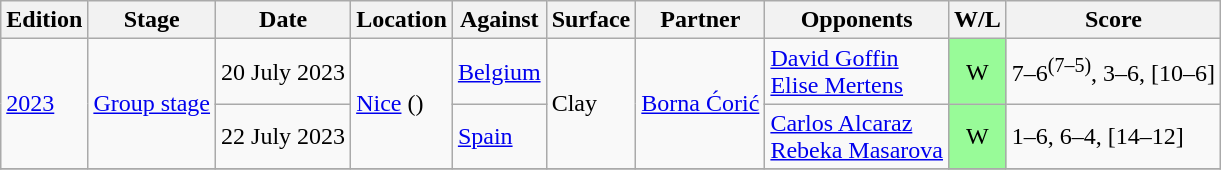<table class="wikitable">
<tr>
<th>Edition</th>
<th>Stage</th>
<th>Date</th>
<th>Location</th>
<th>Against</th>
<th>Surface</th>
<th>Partner</th>
<th>Opponents</th>
<th>W/L</th>
<th class="unsortable">Score</th>
</tr>
<tr>
<td rowspan="2"><a href='#'>2023</a></td>
<td rowspan="2"><a href='#'>Group stage</a></td>
<td rowspan="1">20 July 2023</td>
<td rowspan="2"><a href='#'>Nice</a> ()</td>
<td> <a href='#'>Belgium</a></td>
<td rowspan="2">Clay</td>
<td rowspan="2"><a href='#'>Borna Ćorić</a></td>
<td><a href='#'>David Goffin</a><br><a href='#'>Elise Mertens</a></td>
<td style="text-align:center; background:#98fb98;">W</td>
<td>7–6<sup>(7–5)</sup>, 3–6, [10–6]</td>
</tr>
<tr>
<td rowspan="1">22 July 2023</td>
<td> <a href='#'>Spain</a></td>
<td><a href='#'>Carlos Alcaraz</a><br><a href='#'>Rebeka Masarova</a></td>
<td style="text-align:center; background:#98fb98;">W</td>
<td>1–6, 6–4, [14–12]</td>
</tr>
<tr>
</tr>
</table>
